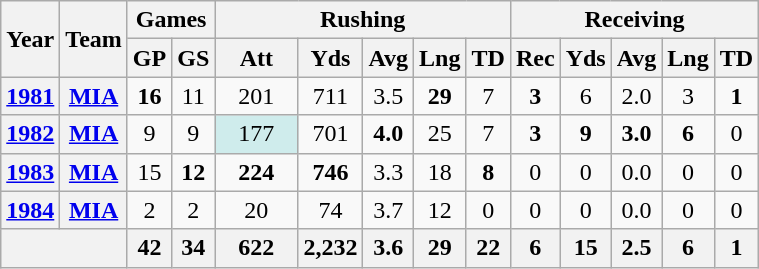<table class="wikitable" style="text-align:center;">
<tr>
<th rowspan="2">Year</th>
<th rowspan="2">Team</th>
<th colspan="2">Games</th>
<th colspan="5">Rushing</th>
<th colspan="5">Receiving</th>
</tr>
<tr>
<th>GP</th>
<th>GS</th>
<th>Att</th>
<th>Yds</th>
<th>Avg</th>
<th>Lng</th>
<th>TD</th>
<th>Rec</th>
<th>Yds</th>
<th>Avg</th>
<th>Lng</th>
<th>TD</th>
</tr>
<tr>
<th><a href='#'>1981</a></th>
<th><a href='#'>MIA</a></th>
<td><strong>16</strong></td>
<td>11</td>
<td>201</td>
<td>711</td>
<td>3.5</td>
<td><strong>29</strong></td>
<td>7</td>
<td><strong>3</strong></td>
<td>6</td>
<td>2.0</td>
<td>3</td>
<td><strong>1</strong></td>
</tr>
<tr>
<th><a href='#'>1982</a></th>
<th><a href='#'>MIA</a></th>
<td>9</td>
<td>9</td>
<td style="background:#cfecec; width:3em;">177</td>
<td>701</td>
<td><strong>4.0</strong></td>
<td>25</td>
<td>7</td>
<td><strong>3</strong></td>
<td><strong>9</strong></td>
<td><strong>3.0</strong></td>
<td><strong>6</strong></td>
<td>0</td>
</tr>
<tr>
<th><a href='#'>1983</a></th>
<th><a href='#'>MIA</a></th>
<td>15</td>
<td><strong>12</strong></td>
<td><strong>224</strong></td>
<td><strong>746</strong></td>
<td>3.3</td>
<td>18</td>
<td><strong>8</strong></td>
<td>0</td>
<td>0</td>
<td>0.0</td>
<td>0</td>
<td>0</td>
</tr>
<tr>
<th><a href='#'>1984</a></th>
<th><a href='#'>MIA</a></th>
<td>2</td>
<td>2</td>
<td>20</td>
<td>74</td>
<td>3.7</td>
<td>12</td>
<td>0</td>
<td>0</td>
<td>0</td>
<td>0.0</td>
<td>0</td>
<td>0</td>
</tr>
<tr>
<th colspan="2"></th>
<th>42</th>
<th>34</th>
<th>622</th>
<th>2,232</th>
<th>3.6</th>
<th>29</th>
<th>22</th>
<th>6</th>
<th>15</th>
<th>2.5</th>
<th>6</th>
<th>1</th>
</tr>
</table>
